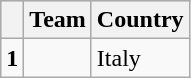<table class="wikitable">
<tr style="background:#ccccff;">
<th></th>
<th>Team</th>
<th>Country</th>
</tr>
<tr>
<td><strong>1</strong></td>
<td></td>
<td>Italy</td>
</tr>
</table>
